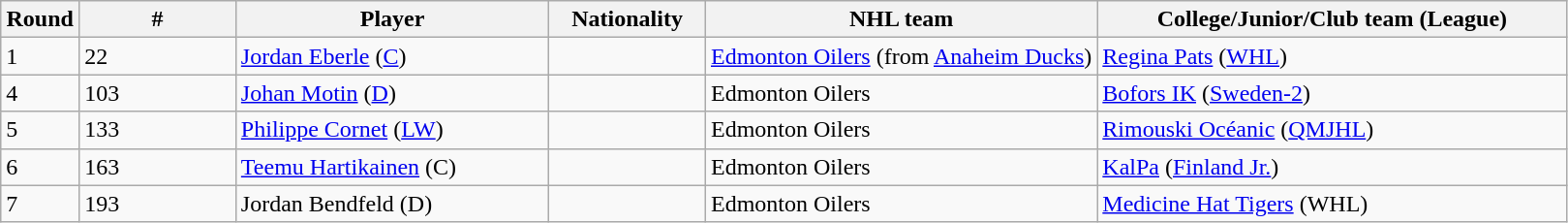<table class="wikitable">
<tr>
<th bgcolor="#DDDDFF" width="5.0%">Round</th>
<th bgcolor="#DDDDFF" width="10.0%">#</th>
<th bgcolor="#DDDDFF" width="20.0%">Player</th>
<th bgcolor="#DDDDFF" width="10.0%">Nationality</th>
<th bgcolor="#DDDDFF" width="25.0%">NHL team</th>
<th bgcolor="#DDDDFF" width="60.0%">College/Junior/Club team (League)</th>
</tr>
<tr>
<td>1</td>
<td>22</td>
<td><a href='#'>Jordan Eberle</a> (<a href='#'>C</a>)</td>
<td></td>
<td><a href='#'>Edmonton Oilers</a> (from <a href='#'>Anaheim Ducks</a>)</td>
<td><a href='#'>Regina Pats</a> (<a href='#'>WHL</a>)</td>
</tr>
<tr>
<td>4</td>
<td>103</td>
<td><a href='#'>Johan Motin</a> (<a href='#'>D</a>)</td>
<td></td>
<td>Edmonton Oilers</td>
<td><a href='#'>Bofors IK</a> (<a href='#'>Sweden-2</a>)</td>
</tr>
<tr>
<td>5</td>
<td>133</td>
<td><a href='#'>Philippe Cornet</a> (<a href='#'>LW</a>)</td>
<td></td>
<td>Edmonton Oilers</td>
<td><a href='#'>Rimouski Océanic</a> (<a href='#'>QMJHL</a>)</td>
</tr>
<tr>
<td>6</td>
<td>163</td>
<td><a href='#'>Teemu Hartikainen</a> (C)</td>
<td></td>
<td>Edmonton Oilers</td>
<td><a href='#'>KalPa</a> (<a href='#'>Finland Jr.</a>)</td>
</tr>
<tr>
<td>7</td>
<td>193</td>
<td>Jordan Bendfeld (D)</td>
<td></td>
<td>Edmonton Oilers</td>
<td><a href='#'>Medicine Hat Tigers</a> (WHL)</td>
</tr>
</table>
